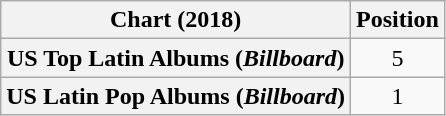<table class="wikitable sortable plainrowheaders" style="text-align:center">
<tr>
<th scope="col">Chart (2018)</th>
<th scope="col">Position</th>
</tr>
<tr>
<th scope="row">US Top Latin Albums (<em>Billboard</em>)</th>
<td>5</td>
</tr>
<tr>
<th scope="row">US Latin Pop Albums (<em>Billboard</em>)</th>
<td>1</td>
</tr>
</table>
